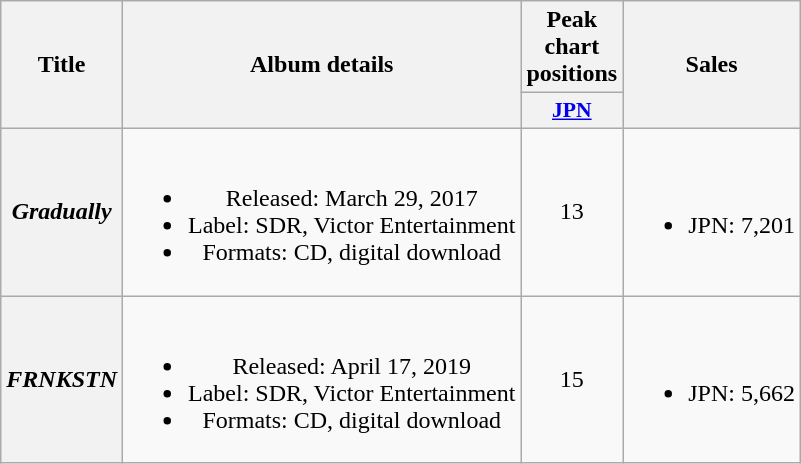<table class="wikitable plainrowheaders" style="text-align:center;">
<tr>
<th scope="col" rowspan="2">Title</th>
<th scope="col" rowspan="2">Album details</th>
<th scope="col" colspan="1">Peak chart positions</th>
<th scope="col" rowspan="2">Sales</th>
</tr>
<tr>
<th scope="col" style="width:3em;font-size:90%;"><a href='#'>JPN</a><br></th>
</tr>
<tr>
<th scope="row"><em>Gradually</em></th>
<td><br><ul><li>Released: March 29, 2017</li><li>Label: SDR, Victor Entertainment </li><li>Formats: CD, digital download</li></ul></td>
<td>13</td>
<td><br><ul><li>JPN: 7,201</li></ul></td>
</tr>
<tr>
<th scope="row"><em>FRNKSTN</em></th>
<td><br><ul><li>Released: April 17, 2019</li><li>Label: SDR, Victor Entertainment </li><li>Formats: CD, digital download</li></ul>
</td>
<td>15</td>
<td><br><ul><li>JPN: 5,662</li></ul></td>
</tr>
</table>
